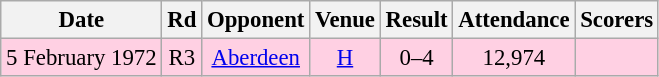<table class="wikitable sortable" style="font-size:95%; text-align:center">
<tr>
<th>Date</th>
<th>Rd</th>
<th>Opponent</th>
<th>Venue</th>
<th>Result</th>
<th>Attendance</th>
<th>Scorers</th>
</tr>
<tr bgcolor = "#ffd0e3">
<td>5 February 1972</td>
<td>R3</td>
<td><a href='#'>Aberdeen</a></td>
<td><a href='#'>H</a></td>
<td>0–4</td>
<td>12,974</td>
<td></td>
</tr>
</table>
